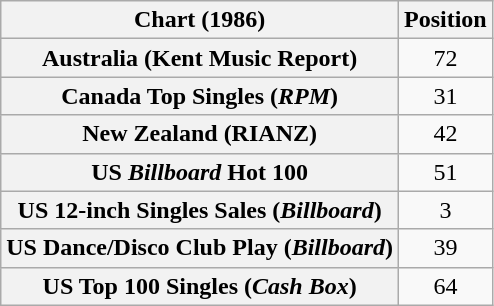<table class="wikitable sortable plainrowheaders" style="text-align:center">
<tr>
<th scope="col">Chart (1986)</th>
<th scope="col">Position</th>
</tr>
<tr>
<th scope="row">Australia (Kent Music Report)</th>
<td>72</td>
</tr>
<tr>
<th scope="row">Canada Top Singles (<em>RPM</em>)</th>
<td>31</td>
</tr>
<tr>
<th scope="row">New Zealand (RIANZ)</th>
<td>42</td>
</tr>
<tr>
<th scope="row">US <em>Billboard</em> Hot 100</th>
<td>51</td>
</tr>
<tr>
<th scope="row">US 12-inch Singles Sales (<em>Billboard</em>)</th>
<td>3</td>
</tr>
<tr>
<th scope="row">US Dance/Disco Club Play (<em>Billboard</em>)</th>
<td>39</td>
</tr>
<tr>
<th scope="row">US Top 100 Singles (<em>Cash Box</em>)</th>
<td>64</td>
</tr>
</table>
